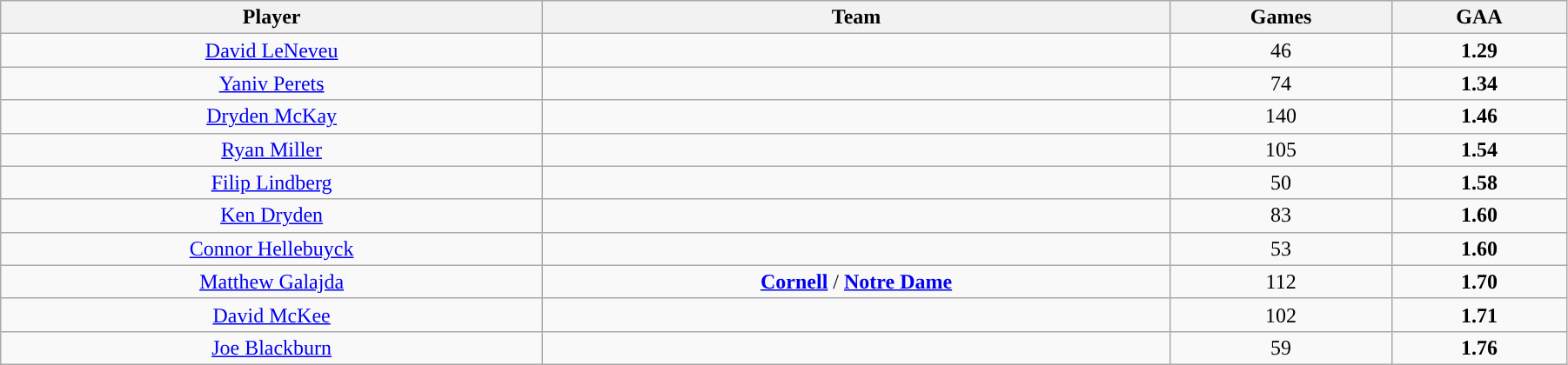<table class="sortable wikitable" width =95%>
<tr>
<th>Player</th>
<th>Team</th>
<th>Games</th>
<th>GAA</th>
</tr>
<tr align=center>
<td><a href='#'>David LeNeveu</a></td>
<td><strong><a href='#'></a></strong></td>
<td>46</td>
<td><strong>1.29</strong></td>
</tr>
<tr align=center>
<td><a href='#'>Yaniv Perets</a></td>
<td><strong><a href='#'></a></strong></td>
<td>74</td>
<td><strong>1.34</strong></td>
</tr>
<tr align=center>
<td><a href='#'>Dryden McKay</a></td>
<td><strong><a href='#'></a></strong></td>
<td>140</td>
<td><strong>1.46</strong></td>
</tr>
<tr align=center>
<td><a href='#'>Ryan Miller</a></td>
<td><strong><a href='#'></a></strong></td>
<td>105</td>
<td><strong>1.54</strong></td>
</tr>
<tr align=center>
<td><a href='#'>Filip Lindberg</a></td>
<td><strong><a href='#'></a></strong></td>
<td>50</td>
<td><strong>1.58</strong></td>
</tr>
<tr align=center>
<td><a href='#'>Ken Dryden</a></td>
<td><strong><a href='#'></a></strong></td>
<td>83</td>
<td><strong>1.60</strong></td>
</tr>
<tr align=center>
<td><a href='#'>Connor Hellebuyck</a></td>
<td><strong><a href='#'></a></strong></td>
<td>53</td>
<td><strong>1.60</strong></td>
</tr>
<tr align=center>
<td><a href='#'>Matthew Galajda</a></td>
<td><strong><a href='#'>Cornell</a></strong> / <strong><a href='#'>Notre Dame</a></strong></td>
<td>112</td>
<td><strong>1.70</strong></td>
</tr>
<tr align=center>
<td><a href='#'>David McKee</a></td>
<td><strong><a href='#'></a></strong></td>
<td>102</td>
<td><strong>1.71</strong></td>
</tr>
<tr align=center>
<td><a href='#'>Joe Blackburn</a></td>
<td><strong><a href='#'></a></strong></td>
<td>59</td>
<td><strong>1.76</strong></td>
</tr>
</table>
